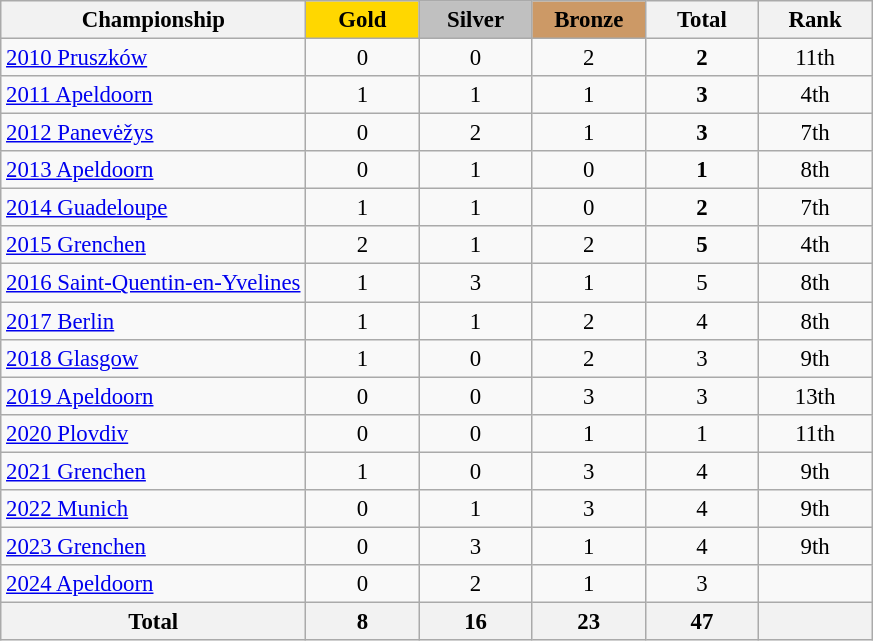<table class="wikitable sortable" border="1" style="text-align:center; font-size:95%;">
<tr>
<th style="width:15:em;">Championship</th>
<td style="background:gold; width:4.5em; font-weight:bold;">Gold</td>
<td style="background:silver; width:4.5em; font-weight:bold;">Silver</td>
<td style="background:#cc9966; width:4.5em; font-weight:bold;">Bronze</td>
<th style="width:4.5em;">Total</th>
<th style="width:4.5em;">Rank</th>
</tr>
<tr>
<td align=left> <a href='#'>2010 Pruszków</a></td>
<td>0</td>
<td>0</td>
<td>2</td>
<td><strong>2</strong></td>
<td>11th</td>
</tr>
<tr>
<td align=left> <a href='#'>2011 Apeldoorn</a></td>
<td>1</td>
<td>1</td>
<td>1</td>
<td><strong>3</strong></td>
<td>4th</td>
</tr>
<tr>
<td align=left> <a href='#'>2012 Panevėžys</a></td>
<td>0</td>
<td>2</td>
<td>1</td>
<td><strong>3</strong></td>
<td>7th</td>
</tr>
<tr>
<td align=left> <a href='#'>2013 Apeldoorn</a></td>
<td>0</td>
<td>1</td>
<td>0</td>
<td><strong>1</strong></td>
<td>8th</td>
</tr>
<tr>
<td align=left> <a href='#'>2014 Guadeloupe</a></td>
<td>1</td>
<td>1</td>
<td>0</td>
<td><strong>2</strong></td>
<td>7th</td>
</tr>
<tr>
<td align=left> <a href='#'>2015 Grenchen</a></td>
<td>2</td>
<td>1</td>
<td>2</td>
<td><strong>5</strong></td>
<td>4th</td>
</tr>
<tr>
<td align=left> <a href='#'>2016 Saint-Quentin-en-Yvelines</a></td>
<td>1</td>
<td>3</td>
<td>1</td>
<td>5</td>
<td>8th</td>
</tr>
<tr>
<td align=left> <a href='#'>2017 Berlin</a></td>
<td>1</td>
<td>1</td>
<td>2</td>
<td>4</td>
<td>8th</td>
</tr>
<tr>
<td align=left> <a href='#'>2018 Glasgow</a></td>
<td>1</td>
<td>0</td>
<td>2</td>
<td>3</td>
<td>9th</td>
</tr>
<tr>
<td align=left> <a href='#'>2019 Apeldoorn</a></td>
<td>0</td>
<td>0</td>
<td>3</td>
<td>3</td>
<td>13th</td>
</tr>
<tr>
<td align=left> <a href='#'>2020 Plovdiv</a></td>
<td>0</td>
<td>0</td>
<td>1</td>
<td>1</td>
<td>11th</td>
</tr>
<tr>
<td align=left> <a href='#'>2021 Grenchen</a></td>
<td>1</td>
<td>0</td>
<td>3</td>
<td>4</td>
<td>9th</td>
</tr>
<tr>
<td align=left> <a href='#'>2022 Munich</a></td>
<td>0</td>
<td>1</td>
<td>3</td>
<td>4</td>
<td>9th</td>
</tr>
<tr>
<td align=left> <a href='#'>2023 Grenchen</a></td>
<td>0</td>
<td>3</td>
<td>1</td>
<td>4</td>
<td>9th</td>
</tr>
<tr>
<td align=left> <a href='#'>2024 Apeldoorn</a></td>
<td>0</td>
<td>2</td>
<td>1</td>
<td>3</td>
<td></td>
</tr>
<tr>
<th>Total</th>
<th>8</th>
<th>16</th>
<th>23</th>
<th>47</th>
<th></th>
</tr>
</table>
